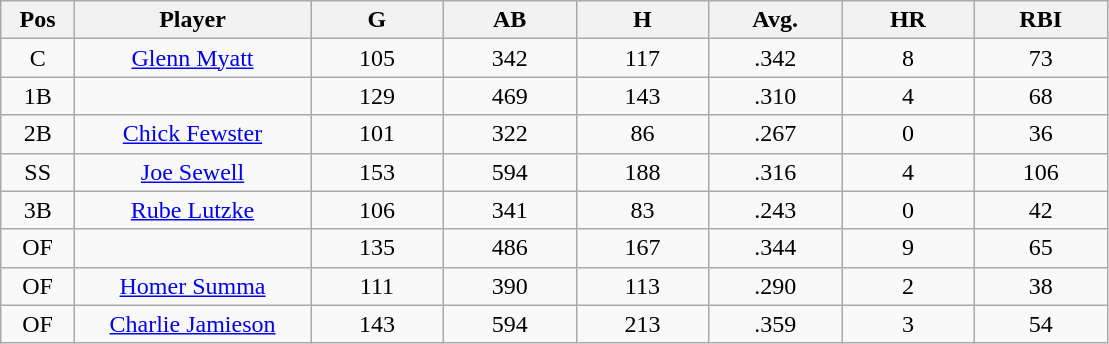<table class="wikitable sortable">
<tr>
<th bgcolor="#DDDDFF" width="5%">Pos</th>
<th bgcolor="#DDDDFF" width="16%">Player</th>
<th bgcolor="#DDDDFF" width="9%">G</th>
<th bgcolor="#DDDDFF" width="9%">AB</th>
<th bgcolor="#DDDDFF" width="9%">H</th>
<th bgcolor="#DDDDFF" width="9%">Avg.</th>
<th bgcolor="#DDDDFF" width="9%">HR</th>
<th bgcolor="#DDDDFF" width="9%">RBI</th>
</tr>
<tr align="center">
<td>C</td>
<td><a href='#'>Glenn Myatt</a></td>
<td>105</td>
<td>342</td>
<td>117</td>
<td>.342</td>
<td>8</td>
<td>73</td>
</tr>
<tr align=center>
<td>1B</td>
<td></td>
<td>129</td>
<td>469</td>
<td>143</td>
<td>.310</td>
<td>4</td>
<td>68</td>
</tr>
<tr align="center">
<td>2B</td>
<td><a href='#'>Chick Fewster</a></td>
<td>101</td>
<td>322</td>
<td>86</td>
<td>.267</td>
<td>0</td>
<td>36</td>
</tr>
<tr align=center>
<td>SS</td>
<td><a href='#'>Joe Sewell</a></td>
<td>153</td>
<td>594</td>
<td>188</td>
<td>.316</td>
<td>4</td>
<td>106</td>
</tr>
<tr align=center>
<td>3B</td>
<td><a href='#'>Rube Lutzke</a></td>
<td>106</td>
<td>341</td>
<td>83</td>
<td>.243</td>
<td>0</td>
<td>42</td>
</tr>
<tr align=center>
<td>OF</td>
<td></td>
<td>135</td>
<td>486</td>
<td>167</td>
<td>.344</td>
<td>9</td>
<td>65</td>
</tr>
<tr align="center">
<td>OF</td>
<td><a href='#'>Homer Summa</a></td>
<td>111</td>
<td>390</td>
<td>113</td>
<td>.290</td>
<td>2</td>
<td>38</td>
</tr>
<tr align=center>
<td>OF</td>
<td><a href='#'>Charlie Jamieson</a></td>
<td>143</td>
<td>594</td>
<td>213</td>
<td>.359</td>
<td>3</td>
<td>54</td>
</tr>
</table>
